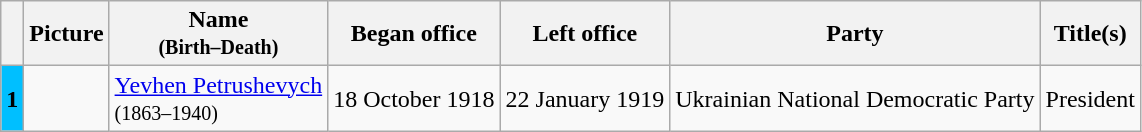<table class="wikitable">
<tr>
<th></th>
<th>Picture</th>
<th>Name<br><small>(Birth–Death)</small></th>
<th>Began office</th>
<th>Left office</th>
<th>Party</th>
<th>Title(s)</th>
</tr>
<tr>
<th style="background:#00BFFF; color:black">1</th>
<td></td>
<td><a href='#'>Yevhen Petrushevych</a><br><small>(1863–1940)</small></td>
<td>18 October 1918</td>
<td>22 January 1919</td>
<td>Ukrainian National Democratic Party</td>
<td>President</td>
</tr>
</table>
